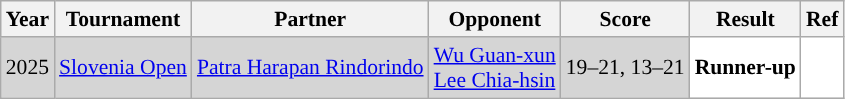<table class="sortable wikitable" style="font-size: 90%">
<tr>
<th>Year</th>
<th>Tournament</th>
<th>Partner</th>
<th>Opponent</th>
<th>Score</th>
<th>Result</th>
<th>Ref</th>
</tr>
<tr style="background:#D5D5D5">
<td align="center">2025</td>
<td align="left"><a href='#'>Slovenia Open</a></td>
<td align="left"> <a href='#'>Patra Harapan Rindorindo</a></td>
<td align="left"> <a href='#'>Wu Guan-xun</a><br> <a href='#'>Lee Chia-hsin</a></td>
<td align="left">19–21, 13–21</td>
<td style="text-align:left; background:white"> <strong>Runner-up</strong></td>
<td style="text-align:center; background:white"></td>
</tr>
</table>
